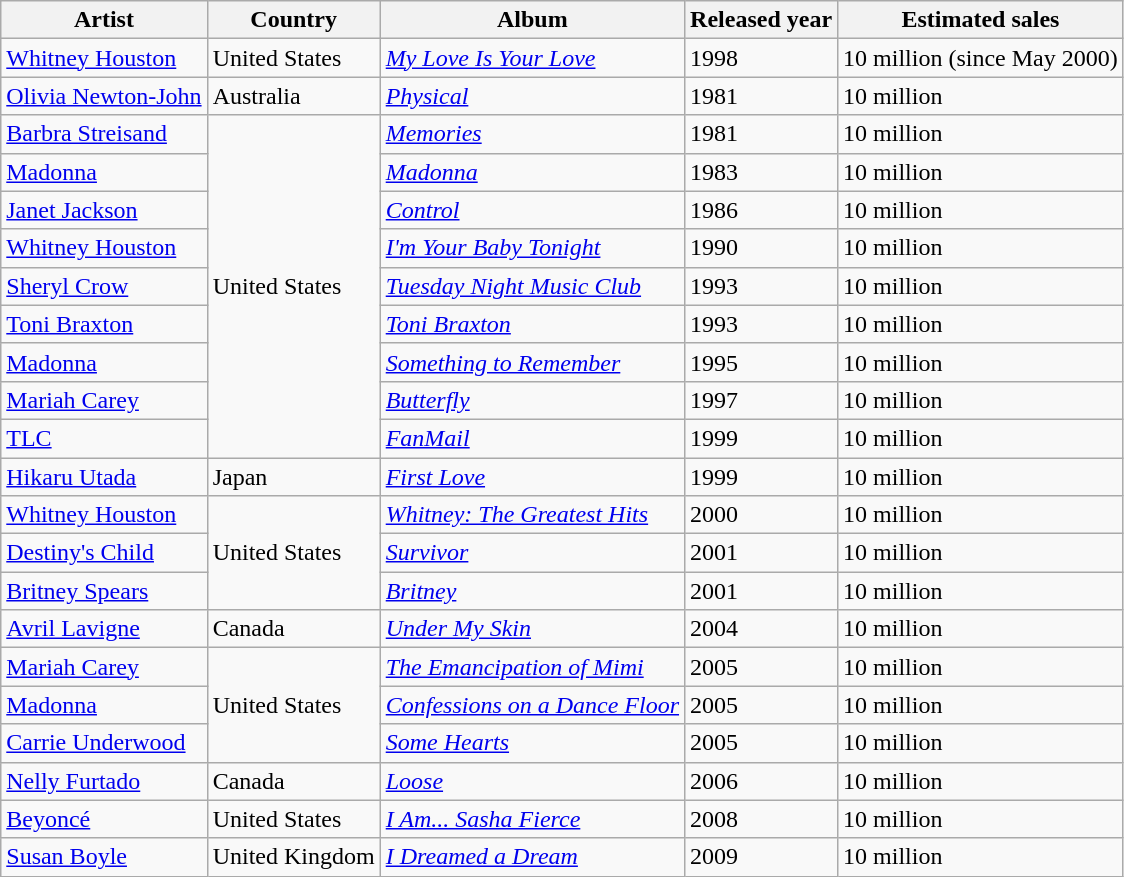<table class="wikitable">
<tr>
<th>Artist</th>
<th>Country</th>
<th>Album</th>
<th>Released year</th>
<th>Estimated sales</th>
</tr>
<tr>
<td><a href='#'>Whitney Houston</a></td>
<td>United States</td>
<td><em><a href='#'>My Love Is Your Love</a></em></td>
<td>1998</td>
<td>10 million (since May 2000)</td>
</tr>
<tr>
<td><a href='#'>Olivia Newton-John</a></td>
<td>Australia</td>
<td><em><a href='#'>Physical</a></em></td>
<td>1981</td>
<td>10 million</td>
</tr>
<tr>
<td><a href='#'>Barbra Streisand</a></td>
<td rowspan="9">United States</td>
<td><em><a href='#'>Memories</a></em></td>
<td>1981</td>
<td>10 million</td>
</tr>
<tr>
<td><a href='#'>Madonna</a></td>
<td><em><a href='#'>Madonna</a></em></td>
<td>1983</td>
<td>10 million</td>
</tr>
<tr>
<td><a href='#'>Janet Jackson</a></td>
<td><em><a href='#'>Control</a></em></td>
<td>1986</td>
<td>10 million</td>
</tr>
<tr>
<td><a href='#'>Whitney Houston</a></td>
<td><em><a href='#'>I'm Your Baby Tonight</a></em></td>
<td>1990</td>
<td>10 million</td>
</tr>
<tr>
<td><a href='#'>Sheryl Crow</a></td>
<td><em><a href='#'>Tuesday Night Music Club</a></em></td>
<td>1993</td>
<td>10 million</td>
</tr>
<tr>
<td><a href='#'>Toni Braxton</a></td>
<td><em><a href='#'>Toni Braxton</a></em></td>
<td>1993</td>
<td>10 million</td>
</tr>
<tr>
<td><a href='#'>Madonna</a></td>
<td><em><a href='#'>Something to Remember</a></em></td>
<td>1995</td>
<td>10 million</td>
</tr>
<tr>
<td><a href='#'>Mariah Carey</a></td>
<td><em><a href='#'>Butterfly</a></em></td>
<td>1997</td>
<td>10 million</td>
</tr>
<tr>
<td><a href='#'>TLC</a></td>
<td><em><a href='#'>FanMail</a></em></td>
<td>1999</td>
<td>10 million</td>
</tr>
<tr>
<td><a href='#'>Hikaru Utada</a></td>
<td>Japan</td>
<td><em><a href='#'>First Love</a></em></td>
<td>1999</td>
<td>10 million</td>
</tr>
<tr>
<td><a href='#'>Whitney Houston</a></td>
<td rowspan="3">United States</td>
<td><em><a href='#'>Whitney: The Greatest Hits</a></em></td>
<td>2000</td>
<td>10 million</td>
</tr>
<tr>
<td><a href='#'>Destiny's Child</a></td>
<td><em><a href='#'>Survivor</a></em></td>
<td>2001</td>
<td>10 million</td>
</tr>
<tr>
<td><a href='#'>Britney Spears</a></td>
<td><em><a href='#'>Britney</a></em></td>
<td>2001</td>
<td>10 million</td>
</tr>
<tr>
<td><a href='#'>Avril Lavigne</a></td>
<td>Canada</td>
<td><em><a href='#'>Under My Skin</a></em></td>
<td>2004</td>
<td>10 million</td>
</tr>
<tr>
<td><a href='#'>Mariah Carey</a></td>
<td rowspan="3">United States</td>
<td><em><a href='#'>The Emancipation of Mimi</a></em></td>
<td>2005</td>
<td>10 million</td>
</tr>
<tr>
<td><a href='#'>Madonna</a></td>
<td><em><a href='#'>Confessions on a Dance Floor</a></em></td>
<td>2005</td>
<td>10 million</td>
</tr>
<tr>
<td><a href='#'>Carrie Underwood</a></td>
<td><em><a href='#'>Some Hearts</a></em></td>
<td>2005</td>
<td>10 million</td>
</tr>
<tr>
<td><a href='#'>Nelly Furtado</a></td>
<td>Canada</td>
<td><em><a href='#'>Loose</a></em></td>
<td>2006</td>
<td>10 million</td>
</tr>
<tr>
<td><a href='#'>Beyoncé</a></td>
<td>United States</td>
<td><em><a href='#'>I Am... Sasha Fierce</a></em></td>
<td>2008</td>
<td>10 million</td>
</tr>
<tr>
<td><a href='#'>Susan Boyle</a></td>
<td>United Kingdom</td>
<td><em><a href='#'>I Dreamed a Dream</a></em></td>
<td>2009</td>
<td>10 million</td>
</tr>
</table>
